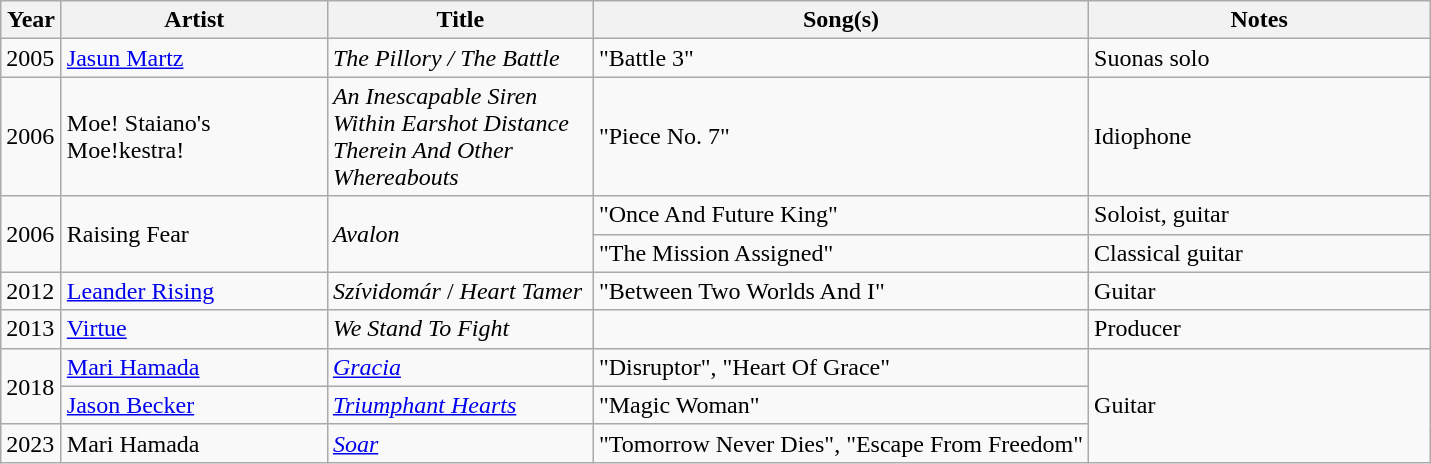<table class="wikitable sortable">
<tr>
<th width="33">Year</th>
<th width="170">Artist</th>
<th width="170">Title</th>
<th>Song(s)</th>
<th width="220">Notes</th>
</tr>
<tr>
<td>2005</td>
<td><a href='#'>Jasun Martz</a></td>
<td><em>The Pillory / The Battle</em></td>
<td>"Battle 3"</td>
<td>Suonas solo</td>
</tr>
<tr>
<td>2006</td>
<td>Moe! Staiano's Moe!kestra!</td>
<td><em>An Inescapable Siren Within Earshot Distance Therein And Other Whereabouts</em></td>
<td>"Piece No. 7"</td>
<td>Idiophone</td>
</tr>
<tr>
<td rowspan="2">2006</td>
<td rowspan="2">Raising Fear</td>
<td rowspan="2"><em>Avalon</em></td>
<td>"Once And Future King"</td>
<td>Soloist, guitar</td>
</tr>
<tr>
<td>"The Mission Assigned"</td>
<td>Classical guitar</td>
</tr>
<tr>
<td>2012</td>
<td><a href='#'>Leander Rising</a></td>
<td><em>Szívidomár</em> / <em>Heart Tamer</em></td>
<td>"Between Two Worlds And I"</td>
<td>Guitar</td>
</tr>
<tr>
<td>2013</td>
<td><a href='#'>Virtue</a></td>
<td><em>We Stand To Fight</em></td>
<td></td>
<td>Producer</td>
</tr>
<tr>
<td rowspan="2">2018</td>
<td><a href='#'>Mari Hamada</a></td>
<td><em><a href='#'>Gracia</a></em></td>
<td>"Disruptor", "Heart Of Grace"</td>
<td rowspan="3">Guitar</td>
</tr>
<tr>
<td><a href='#'>Jason Becker</a></td>
<td><em><a href='#'>Triumphant Hearts</a></em></td>
<td>"Magic Woman"</td>
</tr>
<tr>
<td>2023</td>
<td>Mari Hamada</td>
<td><em><a href='#'>Soar</a></em></td>
<td>"Tomorrow Never Dies", "Escape From Freedom"</td>
</tr>
</table>
